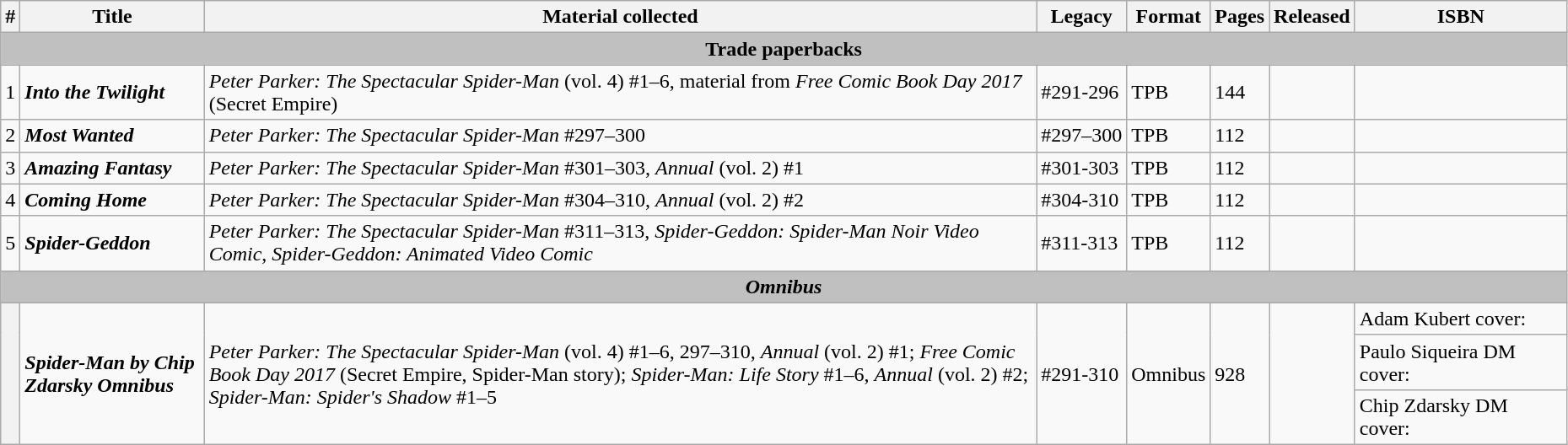<table class="wikitable sortable" width=98%>
<tr>
<th width="4px">#</th>
<th>Title</th>
<th>Material collected</th>
<th style="width: 4em;">Legacy</th>
<th class="unsortable">Format</th>
<th>Pages</th>
<th>Released</th>
<th class="unsortable" style="width: 10em;">ISBN</th>
</tr>
<tr>
<th colspan="8" style="background-color: silver;">Trade paperbacks</th>
</tr>
<tr>
<td>1</td>
<td><strong><em>Into the Twilight</em></strong></td>
<td><em>Peter Parker: The Spectacular Spider-Man</em> (vol. 4) #1–6, material from <em>Free Comic Book Day 2017</em> (Secret Empire)</td>
<td>#291-296</td>
<td>TPB</td>
<td>144</td>
<td></td>
<td></td>
</tr>
<tr>
<td>2</td>
<td><strong><em>Most Wanted</em></strong></td>
<td><em>Peter Parker: The Spectacular Spider-Man</em> #297–300</td>
<td>#297–300</td>
<td>TPB</td>
<td>112</td>
<td></td>
<td></td>
</tr>
<tr>
<td>3</td>
<td><strong><em>Amazing Fantasy</em></strong></td>
<td><em>Peter Parker: The Spectacular Spider-Man</em> #301–303, <em>Annual</em> (vol. 2) #1</td>
<td>#301-303</td>
<td>TPB</td>
<td>112</td>
<td></td>
<td></td>
</tr>
<tr>
<td>4</td>
<td><strong><em>Coming Home</em></strong></td>
<td><em>Peter Parker: The Spectacular Spider-Man</em> #304–310, <em>Annual</em> (vol. 2) #2</td>
<td>#304-310</td>
<td>TPB</td>
<td>112</td>
<td></td>
<td></td>
</tr>
<tr>
<td>5</td>
<td><strong><em>Spider-Geddon</em></strong></td>
<td><em>Peter Parker: The Spectacular Spider-Man</em> #311–313, <em>Spider-Geddon: Spider-Man Noir Video Comic</em>, <em>Spider-Geddon: Animated Video Comic</em></td>
<td>#311-313</td>
<td>TPB</td>
<td>112</td>
<td></td>
<td></td>
</tr>
<tr>
<th colspan="8" style="background-color: silver;"><em>Omnibus</em></th>
</tr>
<tr>
<th style="background-color: light grey;" rowspan=3></th>
<td rowspan="3"><strong><em>Spider-Man by Chip Zdarsky Omnibus</em></strong></td>
<td rowspan="3"><em>Peter Parker: The Spectacular Spider-Man</em> (vol. 4) #1–6, 297–310, <em>Annual</em> (vol. 2) #1; <em>Free Comic Book Day 2017</em> (Secret Empire, Spider-Man story); <em>Spider-Man: Life Story</em> #1–6, <em>Annual</em> (vol. 2) #2; <em>Spider-Man: Spider's Shadow</em> #1–5</td>
<td rowspan="3">#291-310</td>
<td rowspan="3">Omnibus</td>
<td rowspan="3">928</td>
<td rowspan="3"></td>
<td>Adam Kubert cover: </td>
</tr>
<tr>
<td>Paulo Siqueira DM cover: </td>
</tr>
<tr>
<td>Chip Zdarsky DM cover: </td>
</tr>
</table>
